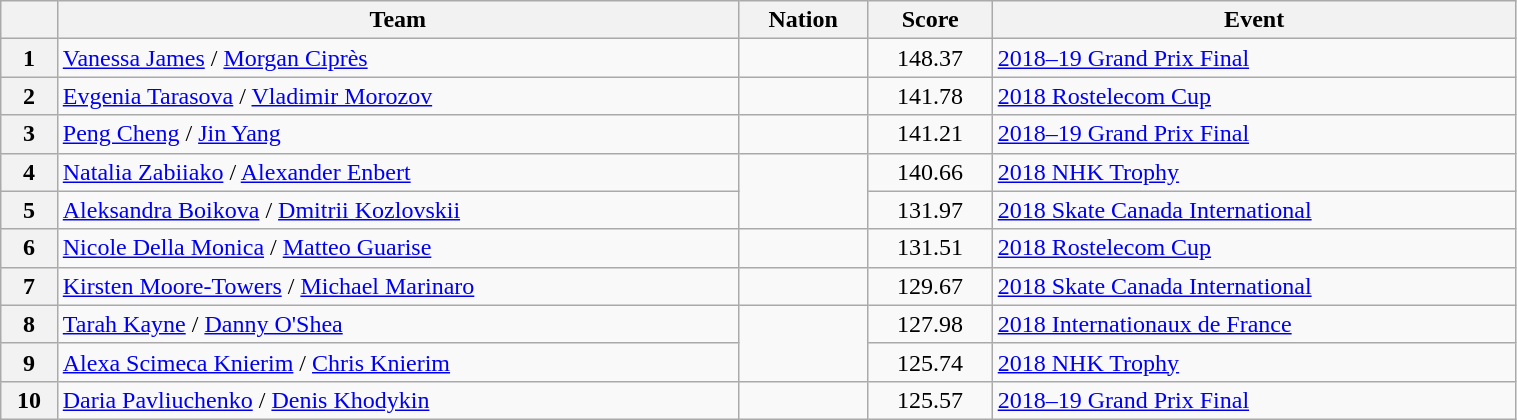<table class="wikitable sortable" style="text-align:left; width:80%">
<tr>
<th scope="col"></th>
<th scope="col">Team</th>
<th scope="col">Nation</th>
<th scope="col">Score</th>
<th scope="col">Event</th>
</tr>
<tr>
<th scope="row">1</th>
<td><a href='#'>Vanessa James</a> / <a href='#'>Morgan Ciprès</a></td>
<td></td>
<td style="text-align:center;">148.37</td>
<td><a href='#'>2018–19 Grand Prix Final</a></td>
</tr>
<tr>
<th scope="row">2</th>
<td><a href='#'>Evgenia Tarasova</a> / <a href='#'>Vladimir Morozov</a></td>
<td></td>
<td style="text-align:center;">141.78</td>
<td><a href='#'>2018 Rostelecom Cup</a></td>
</tr>
<tr>
<th scope="row">3</th>
<td><a href='#'>Peng Cheng</a> / <a href='#'>Jin Yang</a></td>
<td></td>
<td style="text-align:center;">141.21</td>
<td><a href='#'>2018–19 Grand Prix Final</a></td>
</tr>
<tr>
<th scope="row">4</th>
<td><a href='#'>Natalia Zabiiako</a> / <a href='#'>Alexander Enbert</a></td>
<td rowspan="2"></td>
<td style="text-align:center;">140.66</td>
<td><a href='#'>2018 NHK Trophy</a></td>
</tr>
<tr>
<th scope="row">5</th>
<td><a href='#'>Aleksandra Boikova</a> / <a href='#'>Dmitrii Kozlovskii</a></td>
<td style="text-align:center;">131.97</td>
<td><a href='#'>2018 Skate Canada International</a></td>
</tr>
<tr>
<th scope="row">6</th>
<td><a href='#'>Nicole Della Monica</a> / <a href='#'>Matteo Guarise</a></td>
<td></td>
<td style="text-align:center;">131.51</td>
<td><a href='#'>2018 Rostelecom Cup</a></td>
</tr>
<tr>
<th scope="row">7</th>
<td><a href='#'>Kirsten Moore-Towers</a> / <a href='#'>Michael Marinaro</a></td>
<td></td>
<td style="text-align:center;">129.67</td>
<td><a href='#'>2018 Skate Canada International</a></td>
</tr>
<tr>
<th scope="row">8</th>
<td><a href='#'>Tarah Kayne</a> / <a href='#'>Danny O'Shea</a></td>
<td rowspan="2"></td>
<td style="text-align:center;">127.98</td>
<td><a href='#'>2018 Internationaux de France</a></td>
</tr>
<tr>
<th scope="row">9</th>
<td><a href='#'>Alexa Scimeca Knierim</a> / <a href='#'>Chris Knierim</a></td>
<td style="text-align:center;">125.74</td>
<td><a href='#'>2018 NHK Trophy</a></td>
</tr>
<tr>
<th scope="row">10</th>
<td><a href='#'>Daria Pavliuchenko</a> / <a href='#'>Denis Khodykin</a></td>
<td></td>
<td style="text-align:center;">125.57</td>
<td><a href='#'>2018–19 Grand Prix Final</a></td>
</tr>
</table>
